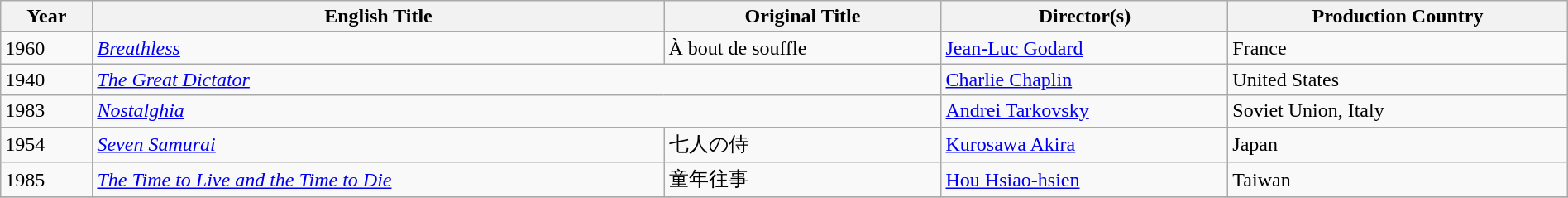<table class="sortable wikitable" style="width:100%; margin-bottom:4px">
<tr>
<th>Year</th>
<th>English Title</th>
<th>Original Title</th>
<th>Director(s)</th>
<th>Production Country</th>
</tr>
<tr>
<td>1960</td>
<td><em><a href='#'>Breathless</a></em></td>
<td>À bout de souffle</td>
<td><a href='#'>Jean-Luc Godard</a></td>
<td>France</td>
</tr>
<tr>
<td>1940</td>
<td colspan="2"><em><a href='#'>The Great Dictator</a></em></td>
<td><a href='#'>Charlie Chaplin</a></td>
<td>United States</td>
</tr>
<tr>
<td>1983</td>
<td colspan="2"><em><a href='#'>Nostalghia</a></em></td>
<td><a href='#'>Andrei Tarkovsky</a></td>
<td>Soviet Union, Italy</td>
</tr>
<tr>
<td>1954</td>
<td><em><a href='#'>Seven Samurai</a></em></td>
<td>七人の侍</td>
<td><a href='#'>Kurosawa Akira</a></td>
<td>Japan</td>
</tr>
<tr>
<td>1985</td>
<td><em><a href='#'>The Time to Live and the Time to Die</a></em></td>
<td>童年往事</td>
<td><a href='#'>Hou Hsiao-hsien</a></td>
<td>Taiwan</td>
</tr>
<tr>
</tr>
</table>
